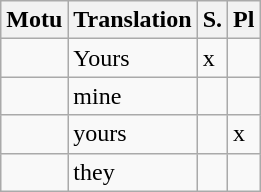<table class="wikitable">
<tr>
<th>Motu</th>
<th>Translation</th>
<th>S.</th>
<th>Pl</th>
</tr>
<tr>
<td></td>
<td>Yours</td>
<td>x</td>
<td></td>
</tr>
<tr>
<td></td>
<td>mine</td>
<td></td>
<td></td>
</tr>
<tr>
<td></td>
<td>yours</td>
<td></td>
<td>x</td>
</tr>
<tr>
<td></td>
<td>they</td>
<td></td>
<td></td>
</tr>
</table>
